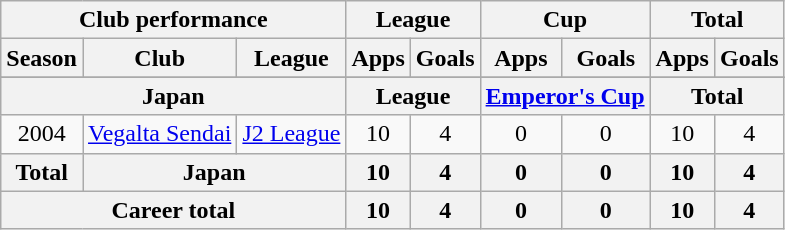<table class="wikitable" style="text-align:center">
<tr>
<th colspan=3>Club performance</th>
<th colspan=2>League</th>
<th colspan=2>Cup</th>
<th colspan=2>Total</th>
</tr>
<tr>
<th>Season</th>
<th>Club</th>
<th>League</th>
<th>Apps</th>
<th>Goals</th>
<th>Apps</th>
<th>Goals</th>
<th>Apps</th>
<th>Goals</th>
</tr>
<tr>
</tr>
<tr>
<th colspan=3>Japan</th>
<th colspan=2>League</th>
<th colspan=2><a href='#'>Emperor's Cup</a></th>
<th colspan=2>Total</th>
</tr>
<tr>
<td>2004</td>
<td><a href='#'>Vegalta Sendai</a></td>
<td><a href='#'>J2 League</a></td>
<td>10</td>
<td>4</td>
<td>0</td>
<td>0</td>
<td>10</td>
<td>4</td>
</tr>
<tr>
<th rowspan=1>Total</th>
<th colspan=2>Japan</th>
<th>10</th>
<th>4</th>
<th>0</th>
<th>0</th>
<th>10</th>
<th>4</th>
</tr>
<tr>
<th colspan=3>Career total</th>
<th>10</th>
<th>4</th>
<th>0</th>
<th>0</th>
<th>10</th>
<th>4</th>
</tr>
</table>
